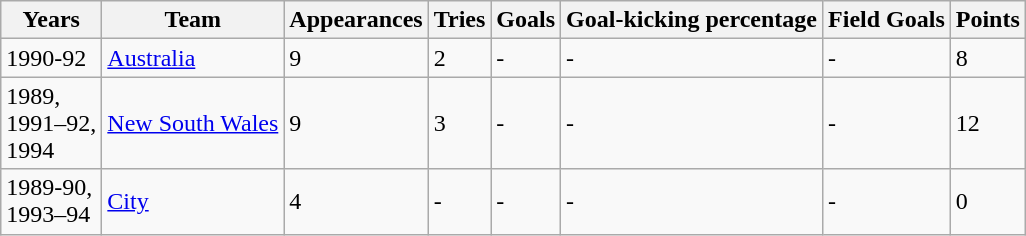<table class="wikitable">
<tr>
<th>Years</th>
<th>Team</th>
<th>Appearances</th>
<th>Tries</th>
<th>Goals</th>
<th>Goal-kicking percentage</th>
<th>Field Goals</th>
<th>Points</th>
</tr>
<tr>
<td>1990-92</td>
<td><a href='#'>Australia</a></td>
<td>9</td>
<td>2</td>
<td>-</td>
<td>-</td>
<td>-</td>
<td>8</td>
</tr>
<tr>
<td>1989,<br>1991–92,<br>1994</td>
<td><a href='#'>New South Wales</a></td>
<td>9</td>
<td>3</td>
<td>-</td>
<td>-</td>
<td>-</td>
<td>12</td>
</tr>
<tr>
<td>1989-90,<br>1993–94</td>
<td><a href='#'>City</a></td>
<td>4</td>
<td>-</td>
<td>-</td>
<td>-</td>
<td>-</td>
<td>0</td>
</tr>
</table>
